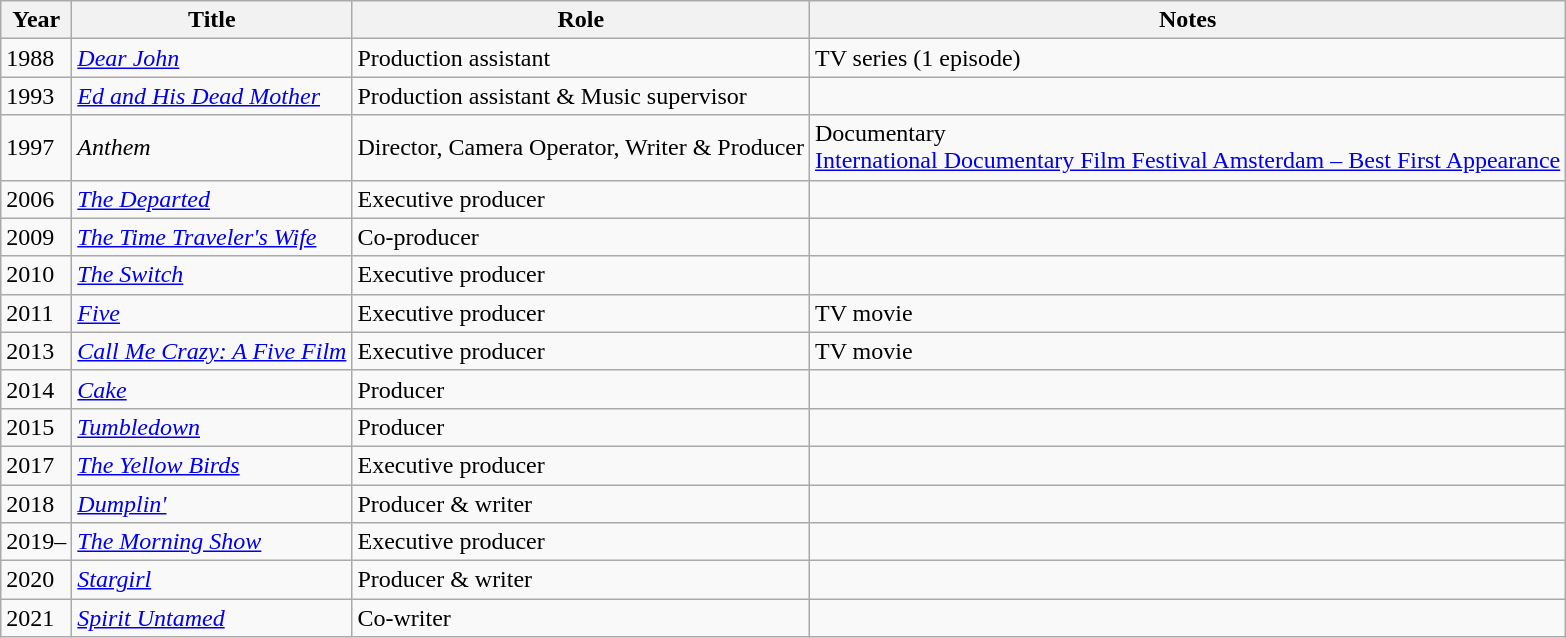<table class="wikitable sortable">
<tr>
<th>Year</th>
<th>Title</th>
<th>Role</th>
<th class="unsortable">Notes</th>
</tr>
<tr>
<td>1988</td>
<td><em><a href='#'>Dear John</a></em></td>
<td>Production assistant</td>
<td>TV series (1 episode)</td>
</tr>
<tr>
<td>1993</td>
<td><em><a href='#'>Ed and His Dead Mother</a></em></td>
<td>Production assistant & Music supervisor</td>
<td></td>
</tr>
<tr>
<td>1997</td>
<td><em>Anthem</em></td>
<td>Director, Camera Operator, Writer & Producer</td>
<td>Documentary<br><a href='#'>International Documentary Film Festival Amsterdam – Best First Appearance</a></td>
</tr>
<tr>
<td>2006</td>
<td><em><a href='#'>The Departed</a></em></td>
<td>Executive producer</td>
<td></td>
</tr>
<tr>
<td>2009</td>
<td><em><a href='#'>The Time Traveler's Wife</a></em></td>
<td>Co-producer</td>
<td></td>
</tr>
<tr>
<td>2010</td>
<td><em><a href='#'>The Switch</a></em></td>
<td>Executive producer</td>
<td></td>
</tr>
<tr>
<td>2011</td>
<td><em><a href='#'>Five</a></em></td>
<td>Executive producer</td>
<td>TV movie</td>
</tr>
<tr>
<td>2013</td>
<td><em><a href='#'>Call Me Crazy: A Five Film</a></em></td>
<td>Executive producer</td>
<td>TV movie</td>
</tr>
<tr>
<td>2014</td>
<td><em><a href='#'>Cake</a></em></td>
<td>Producer</td>
<td></td>
</tr>
<tr>
<td>2015</td>
<td><em><a href='#'>Tumbledown</a></em></td>
<td>Producer</td>
<td></td>
</tr>
<tr>
<td>2017</td>
<td><em><a href='#'>The Yellow Birds</a></em></td>
<td>Executive producer</td>
<td></td>
</tr>
<tr>
<td>2018</td>
<td><em><a href='#'>Dumplin'</a></em></td>
<td>Producer & writer</td>
<td></td>
</tr>
<tr>
<td>2019–</td>
<td><em><a href='#'>The Morning Show</a></em></td>
<td>Executive producer</td>
<td></td>
</tr>
<tr>
<td>2020</td>
<td><em><a href='#'>Stargirl</a></em></td>
<td>Producer & writer</td>
<td></td>
</tr>
<tr>
<td>2021</td>
<td><em><a href='#'>Spirit Untamed</a></em></td>
<td>Co-writer</td>
<td></td>
</tr>
</table>
